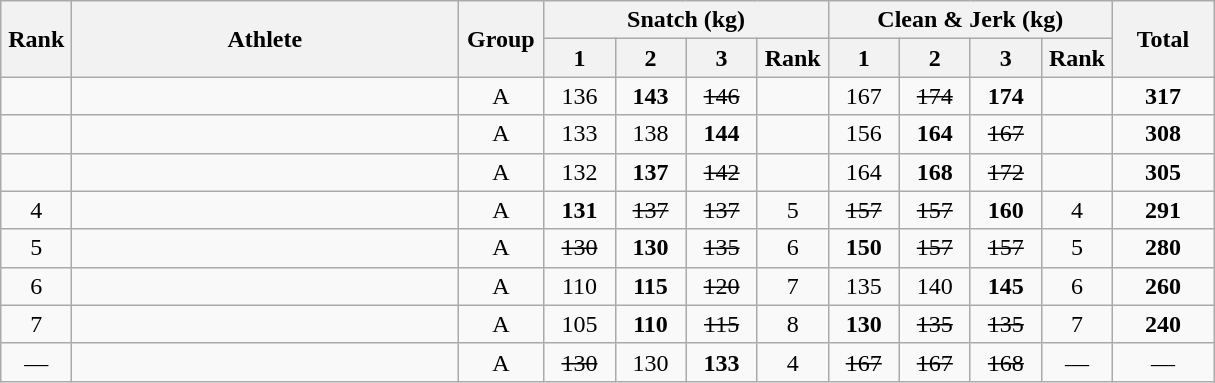<table class = "wikitable" style="text-align:center;">
<tr>
<th rowspan=2 width=40>Rank</th>
<th rowspan=2 width=250>Athlete</th>
<th rowspan=2 width=50>Group</th>
<th colspan=4>Snatch (kg)</th>
<th colspan=4>Clean & Jerk (kg)</th>
<th rowspan=2 width=60>Total</th>
</tr>
<tr>
<th width=40>1</th>
<th width=40>2</th>
<th width=40>3</th>
<th width=40>Rank</th>
<th width=40>1</th>
<th width=40>2</th>
<th width=40>3</th>
<th width=40>Rank</th>
</tr>
<tr>
<td></td>
<td align=left></td>
<td>A</td>
<td>136</td>
<td><strong>143</strong></td>
<td><s>146</s></td>
<td></td>
<td>167</td>
<td><s>174</s></td>
<td><strong>174</strong></td>
<td></td>
<td><strong>317</strong></td>
</tr>
<tr>
<td></td>
<td align=left></td>
<td>A</td>
<td>133</td>
<td>138</td>
<td><strong>144</strong></td>
<td></td>
<td>156</td>
<td><strong>164</strong></td>
<td><s>167</s></td>
<td></td>
<td><strong>308</strong></td>
</tr>
<tr>
<td></td>
<td align=left></td>
<td>A</td>
<td>132</td>
<td><strong>137</strong></td>
<td><s>142</s></td>
<td></td>
<td>164</td>
<td><strong>168</strong></td>
<td><s>172</s></td>
<td></td>
<td><strong>305</strong></td>
</tr>
<tr>
<td>4</td>
<td align=left></td>
<td>A</td>
<td><strong>131</strong></td>
<td><s>137</s></td>
<td><s>137</s></td>
<td>5</td>
<td><s>157</s></td>
<td><s>157</s></td>
<td><strong>160</strong></td>
<td>4</td>
<td><strong>291</strong></td>
</tr>
<tr>
<td>5</td>
<td align=left></td>
<td>A</td>
<td><s>130</s></td>
<td><strong>130</strong></td>
<td><s>135</s></td>
<td>6</td>
<td><strong>150</strong></td>
<td><s>157</s></td>
<td><s>157</s></td>
<td>5</td>
<td><strong>280</strong></td>
</tr>
<tr>
<td>6</td>
<td align=left></td>
<td>A</td>
<td>110</td>
<td><strong>115</strong></td>
<td><s>120</s></td>
<td>7</td>
<td>135</td>
<td>140</td>
<td><strong>145</strong></td>
<td>6</td>
<td><strong>260</strong></td>
</tr>
<tr>
<td>7</td>
<td align=left></td>
<td>A</td>
<td>105</td>
<td><strong>110</strong></td>
<td><s>115</s></td>
<td>8</td>
<td><strong>130</strong></td>
<td><s>135</s></td>
<td><s>135</s></td>
<td>7</td>
<td><strong>240</strong></td>
</tr>
<tr>
<td>—</td>
<td align=left></td>
<td>A</td>
<td><s>130</s></td>
<td>130</td>
<td><strong>133</strong></td>
<td>4</td>
<td><s>167</s></td>
<td><s>167</s></td>
<td><s>168</s></td>
<td>—</td>
<td>—</td>
</tr>
</table>
